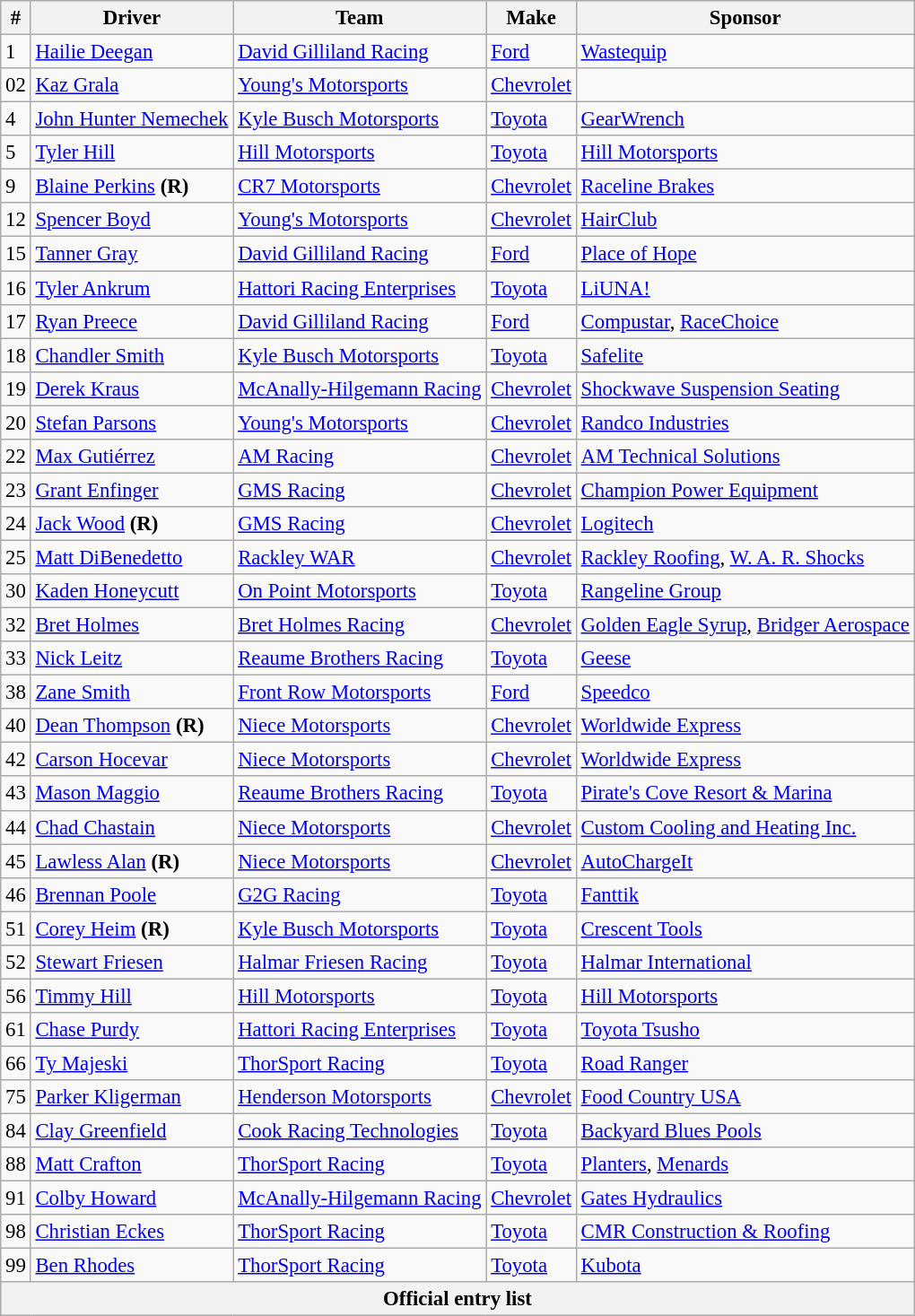<table class="wikitable" style="font-size:95%">
<tr>
<th>#</th>
<th>Driver</th>
<th>Team</th>
<th>Make</th>
<th>Sponsor</th>
</tr>
<tr>
<td>1</td>
<td><a href='#'>Hailie Deegan</a></td>
<td><a href='#'>David Gilliland Racing</a></td>
<td><a href='#'>Ford</a></td>
<td><a href='#'>Wastequip</a></td>
</tr>
<tr>
<td>02</td>
<td><a href='#'>Kaz Grala</a></td>
<td><a href='#'>Young's Motorsports</a></td>
<td><a href='#'>Chevrolet</a></td>
<td></td>
</tr>
<tr>
<td>4</td>
<td nowrap><a href='#'>John Hunter Nemechek</a></td>
<td><a href='#'>Kyle Busch Motorsports</a></td>
<td><a href='#'>Toyota</a></td>
<td><a href='#'>GearWrench</a></td>
</tr>
<tr>
<td>5</td>
<td><a href='#'>Tyler Hill</a></td>
<td><a href='#'>Hill Motorsports</a></td>
<td><a href='#'>Toyota</a></td>
<td><a href='#'>Hill Motorsports</a></td>
</tr>
<tr>
<td>9</td>
<td><a href='#'>Blaine Perkins</a> <strong>(R)</strong></td>
<td><a href='#'>CR7 Motorsports</a></td>
<td><a href='#'>Chevrolet</a></td>
<td><a href='#'>Raceline Brakes</a></td>
</tr>
<tr>
<td>12</td>
<td><a href='#'>Spencer Boyd</a></td>
<td><a href='#'>Young's Motorsports</a></td>
<td><a href='#'>Chevrolet</a></td>
<td><a href='#'>HairClub</a></td>
</tr>
<tr>
<td>15</td>
<td><a href='#'>Tanner Gray</a></td>
<td><a href='#'>David Gilliland Racing</a></td>
<td><a href='#'>Ford</a></td>
<td><a href='#'>Place of Hope</a></td>
</tr>
<tr>
<td>16</td>
<td><a href='#'>Tyler Ankrum</a></td>
<td><a href='#'>Hattori Racing Enterprises</a></td>
<td><a href='#'>Toyota</a></td>
<td><a href='#'>LiUNA!</a></td>
</tr>
<tr>
<td>17</td>
<td><a href='#'>Ryan Preece</a></td>
<td><a href='#'>David Gilliland Racing</a></td>
<td><a href='#'>Ford</a></td>
<td><a href='#'>Compustar</a>, <a href='#'>RaceChoice</a></td>
</tr>
<tr>
<td>18</td>
<td><a href='#'>Chandler Smith</a></td>
<td><a href='#'>Kyle Busch Motorsports</a></td>
<td><a href='#'>Toyota</a></td>
<td><a href='#'>Safelite</a></td>
</tr>
<tr>
<td>19</td>
<td><a href='#'>Derek Kraus</a></td>
<td nowrap><a href='#'>McAnally-Hilgemann Racing</a></td>
<td><a href='#'>Chevrolet</a></td>
<td><a href='#'>Shockwave Suspension Seating</a></td>
</tr>
<tr>
<td>20</td>
<td><a href='#'>Stefan Parsons</a></td>
<td><a href='#'>Young's Motorsports</a></td>
<td><a href='#'>Chevrolet</a></td>
<td><a href='#'>Randco Industries</a></td>
</tr>
<tr>
<td>22</td>
<td><a href='#'>Max Gutiérrez</a></td>
<td><a href='#'>AM Racing</a></td>
<td><a href='#'>Chevrolet</a></td>
<td nowrap><a href='#'>AM Technical Solutions</a></td>
</tr>
<tr>
<td>23</td>
<td><a href='#'>Grant Enfinger</a></td>
<td><a href='#'>GMS Racing</a></td>
<td><a href='#'>Chevrolet</a></td>
<td><a href='#'>Champion Power Equipment</a></td>
</tr>
<tr>
<td>24</td>
<td><a href='#'>Jack Wood</a> <strong>(R)</strong></td>
<td><a href='#'>GMS Racing</a></td>
<td><a href='#'>Chevrolet</a></td>
<td><a href='#'>Logitech</a></td>
</tr>
<tr>
<td>25</td>
<td><a href='#'>Matt DiBenedetto</a></td>
<td><a href='#'>Rackley WAR</a></td>
<td><a href='#'>Chevrolet</a></td>
<td><a href='#'>Rackley Roofing</a>, <a href='#'>W. A. R. Shocks</a></td>
</tr>
<tr>
<td>30</td>
<td><a href='#'>Kaden Honeycutt</a></td>
<td><a href='#'>On Point Motorsports</a></td>
<td><a href='#'>Toyota</a></td>
<td><a href='#'>Rangeline Group</a></td>
</tr>
<tr>
<td>32</td>
<td><a href='#'>Bret Holmes</a></td>
<td><a href='#'>Bret Holmes Racing</a></td>
<td><a href='#'>Chevrolet</a></td>
<td><a href='#'>Golden Eagle Syrup</a>, <a href='#'>Bridger Aerospace</a></td>
</tr>
<tr>
<td>33</td>
<td><a href='#'>Nick Leitz</a></td>
<td><a href='#'>Reaume Brothers Racing</a></td>
<td><a href='#'>Toyota</a></td>
<td nowrap><a href='#'>Geese</a></td>
</tr>
<tr>
<td>38</td>
<td><a href='#'>Zane Smith</a></td>
<td><a href='#'>Front Row Motorsports</a></td>
<td><a href='#'>Ford</a></td>
<td><a href='#'>Speedco</a></td>
</tr>
<tr>
<td>40</td>
<td><a href='#'>Dean Thompson</a> <strong>(R)</strong></td>
<td><a href='#'>Niece Motorsports</a></td>
<td><a href='#'>Chevrolet</a></td>
<td><a href='#'>Worldwide Express</a></td>
</tr>
<tr>
<td>42</td>
<td><a href='#'>Carson Hocevar</a></td>
<td><a href='#'>Niece Motorsports</a></td>
<td><a href='#'>Chevrolet</a></td>
<td><a href='#'>Worldwide Express</a></td>
</tr>
<tr>
<td>43</td>
<td><a href='#'>Mason Maggio</a></td>
<td><a href='#'>Reaume Brothers Racing</a></td>
<td><a href='#'>Toyota</a></td>
<td><a href='#'>Pirate's Cove Resort & Marina</a></td>
</tr>
<tr>
<td>44</td>
<td><a href='#'>Chad Chastain</a></td>
<td><a href='#'>Niece Motorsports</a></td>
<td><a href='#'>Chevrolet</a></td>
<td nowrap><a href='#'>Custom Cooling and Heating Inc.</a></td>
</tr>
<tr>
<td>45</td>
<td><a href='#'>Lawless Alan</a> <strong>(R)</strong></td>
<td><a href='#'>Niece Motorsports</a></td>
<td><a href='#'>Chevrolet</a></td>
<td><a href='#'>AutoChargeIt</a></td>
</tr>
<tr>
<td>46</td>
<td><a href='#'>Brennan Poole</a></td>
<td><a href='#'>G2G Racing</a></td>
<td><a href='#'>Toyota</a></td>
<td><a href='#'>Fanttik</a></td>
</tr>
<tr>
<td>51</td>
<td><a href='#'>Corey Heim</a> <strong>(R)</strong></td>
<td><a href='#'>Kyle Busch Motorsports</a></td>
<td><a href='#'>Toyota</a></td>
<td><a href='#'>Crescent Tools</a></td>
</tr>
<tr>
<td>52</td>
<td><a href='#'>Stewart Friesen</a></td>
<td><a href='#'>Halmar Friesen Racing</a></td>
<td><a href='#'>Toyota</a></td>
<td><a href='#'>Halmar International</a></td>
</tr>
<tr>
<td>56</td>
<td><a href='#'>Timmy Hill</a></td>
<td><a href='#'>Hill Motorsports</a></td>
<td><a href='#'>Toyota</a></td>
<td><a href='#'>Hill Motorsports</a></td>
</tr>
<tr>
<td>61</td>
<td><a href='#'>Chase Purdy</a></td>
<td><a href='#'>Hattori Racing Enterprises</a></td>
<td><a href='#'>Toyota</a></td>
<td><a href='#'>Toyota Tsusho</a></td>
</tr>
<tr>
<td>66</td>
<td><a href='#'>Ty Majeski</a></td>
<td><a href='#'>ThorSport Racing</a></td>
<td><a href='#'>Toyota</a></td>
<td><a href='#'>Road Ranger</a></td>
</tr>
<tr>
<td>75</td>
<td><a href='#'>Parker Kligerman</a></td>
<td><a href='#'>Henderson Motorsports</a></td>
<td><a href='#'>Chevrolet</a></td>
<td><a href='#'>Food Country USA</a></td>
</tr>
<tr>
<td>84</td>
<td><a href='#'>Clay Greenfield</a></td>
<td><a href='#'>Cook Racing Technologies</a></td>
<td><a href='#'>Toyota</a></td>
<td><a href='#'>Backyard Blues Pools</a></td>
</tr>
<tr>
<td>88</td>
<td><a href='#'>Matt Crafton</a></td>
<td><a href='#'>ThorSport Racing</a></td>
<td><a href='#'>Toyota</a></td>
<td><a href='#'>Planters</a>, <a href='#'>Menards</a></td>
</tr>
<tr>
<td>91</td>
<td><a href='#'>Colby Howard</a></td>
<td><a href='#'>McAnally-Hilgemann Racing</a></td>
<td><a href='#'>Chevrolet</a></td>
<td><a href='#'>Gates Hydraulics</a></td>
</tr>
<tr>
<td>98</td>
<td><a href='#'>Christian Eckes</a></td>
<td><a href='#'>ThorSport Racing</a></td>
<td><a href='#'>Toyota</a></td>
<td><a href='#'>CMR Construction & Roofing</a></td>
</tr>
<tr>
<td>99</td>
<td><a href='#'>Ben Rhodes</a></td>
<td><a href='#'>ThorSport Racing</a></td>
<td><a href='#'>Toyota</a></td>
<td><a href='#'>Kubota</a></td>
</tr>
<tr>
<th colspan="5">Official entry list</th>
</tr>
</table>
